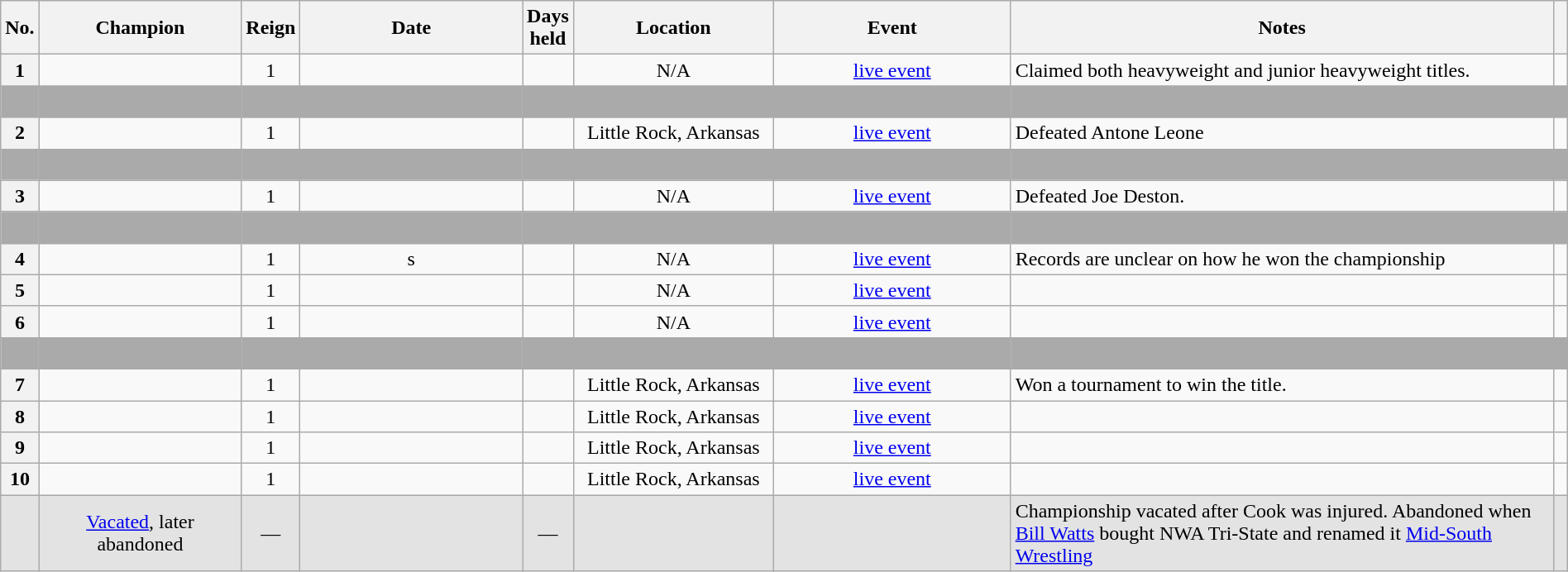<table class="wikitable sortable" style="text-align: center" width=100%>
<tr>
<th width=0 data-sort-type="number" scope="col">No.</th>
<th width=14% scope="col">Champion</th>
<th width=0 scope="col">Reign</th>
<th width=16% scope="col">Date</th>
<th width=0 data-sort-type="number" scope="col">Days held</th>
<th width=14% scope="col">Location</th>
<th width=17% scope="col">Event</th>
<th width=51% class="unsortable" scope="col">Notes</th>
<th width=0 class="unsortable" scope="col"></th>
</tr>
<tr>
<th scope="row">1</th>
<td></td>
<td>1</td>
<td></td>
<td></td>
<td>N/A</td>
<td><a href='#'>live event</a></td>
<td align=left>Claimed both heavyweight and junior heavyweight titles.</td>
<td> </td>
</tr>
<tr>
<td style="background: #aaaaaa;"></td>
<td style="background: #aaaaaa;"> </td>
<td style="background: #aaaaaa;"> </td>
<td style="background: #aaaaaa;"> </td>
<td style="background: #aaaaaa;"> </td>
<td style="background: #aaaaaa;"> </td>
<td style="background: #aaaaaa;"> </td>
<td style="background: #aaaaaa;"> </td>
<td style="background: #aaaaaa;"> </td>
</tr>
<tr>
<th scope="row">2</th>
<td></td>
<td>1</td>
<td></td>
<td></td>
<td>Little Rock, Arkansas</td>
<td><a href='#'>live event</a></td>
<td align=left>Defeated Antone Leone</td>
<td> </td>
</tr>
<tr>
<td style="background: #aaaaaa;"></td>
<td style="background: #aaaaaa;"> </td>
<td style="background: #aaaaaa;"> </td>
<td style="background: #aaaaaa;"> </td>
<td style="background: #aaaaaa;"> </td>
<td style="background: #aaaaaa;"> </td>
<td style="background: #aaaaaa;"> </td>
<td style="background: #aaaaaa;"> </td>
<td style="background: #aaaaaa;"> </td>
</tr>
<tr>
<th scope="row">3</th>
<td></td>
<td>1</td>
<td></td>
<td></td>
<td>N/A</td>
<td><a href='#'>live event</a></td>
<td align=left>Defeated Joe Deston.</td>
</tr>
<tr>
<td style="background: #aaaaaa;"></td>
<td style="background: #aaaaaa;"> </td>
<td style="background: #aaaaaa;"> </td>
<td style="background: #aaaaaa;"> </td>
<td style="background: #aaaaaa;"> </td>
<td style="background: #aaaaaa;"> </td>
<td style="background: #aaaaaa;"> </td>
<td style="background: #aaaaaa;"> </td>
<td style="background: #aaaaaa;"> </td>
</tr>
<tr>
<th scope="row">4</th>
<td></td>
<td>1</td>
<td>s</td>
<td></td>
<td>N/A</td>
<td><a href='#'>live event</a></td>
<td align=left>Records are  unclear on how he won the championship</td>
<td> </td>
</tr>
<tr>
<th scope="row">5</th>
<td></td>
<td>1</td>
<td></td>
<td></td>
<td>N/A</td>
<td><a href='#'>live event</a></td>
<td align=left> </td>
<td> </td>
</tr>
<tr>
<th scope="row">6</th>
<td></td>
<td>1</td>
<td></td>
<td></td>
<td>N/A</td>
<td><a href='#'>live event</a></td>
<td align=left> </td>
<td> </td>
</tr>
<tr>
<td style="background: #aaaaaa;"></td>
<td style="background: #aaaaaa;"> </td>
<td style="background: #aaaaaa;"> </td>
<td style="background: #aaaaaa;"> </td>
<td style="background: #aaaaaa;"> </td>
<td style="background: #aaaaaa;"> </td>
<td style="background: #aaaaaa;"> </td>
<td style="background: #aaaaaa;"> </td>
<td style="background: #aaaaaa;"> </td>
</tr>
<tr>
<th scope="row">7</th>
<td></td>
<td>1</td>
<td></td>
<td></td>
<td>Little Rock, Arkansas</td>
<td><a href='#'>live event</a></td>
<td align=left>Won a tournament to win the title.</td>
<td> </td>
</tr>
<tr>
<th scope="row">8</th>
<td></td>
<td>1</td>
<td></td>
<td></td>
<td>Little Rock, Arkansas</td>
<td><a href='#'>live event</a></td>
<td align=left> </td>
<td> </td>
</tr>
<tr>
<th scope="row">9</th>
<td></td>
<td>1</td>
<td></td>
<td></td>
<td>Little Rock, Arkansas</td>
<td><a href='#'>live event</a></td>
<td align=left> </td>
<td> </td>
</tr>
<tr>
<th scope="row">10</th>
<td></td>
<td>1</td>
<td></td>
<td></td>
<td>Little Rock, Arkansas</td>
<td><a href='#'>live event</a></td>
<td align=left> </td>
<td> </td>
</tr>
<tr style="background-color:#e3e3e3">
<td></td>
<td><a href='#'>Vacated</a>, later abandoned</td>
<td>—</td>
<td></td>
<td>—</td>
<td></td>
<td></td>
<td align=left>Championship vacated after Cook was injured. Abandoned when <a href='#'>Bill Watts</a> bought NWA Tri-State and renamed it <a href='#'>Mid-South Wrestling</a></td>
<td> </td>
</tr>
</table>
